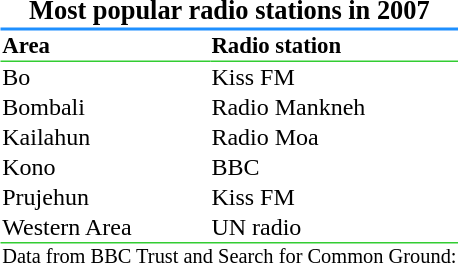<table class="toccolours" align="right" cellpadding="1" cellspacing="0" style="margin:0 0 1em 1em; clear:right; text-align:left">
<tr>
<th colspan=4 style="border-bottom:#1e90ff 2px solid; font-size:110%; text-align:center">Most popular radio stations in 2007</th>
</tr>
<tr style="font-size:95%">
<th style="text-align:left; border-bottom:1px solid Limegreen">Area</th>
<th style="text-align:left; border-bottom:1px solid Limegreen;">Radio station</th>
</tr>
<tr>
<td>Bo</td>
<td>Kiss FM</td>
</tr>
<tr>
<td>Bombali</td>
<td>Radio Mankneh</td>
</tr>
<tr>
<td>Kailahun</td>
<td>Radio Moa</td>
</tr>
<tr>
<td>Kono</td>
<td>BBC</td>
</tr>
<tr>
<td>Prujehun</td>
<td>Kiss FM</td>
</tr>
<tr>
<td>Western Area</td>
<td>UN radio</td>
</tr>
<tr>
<td colspan=4 style="border-top:1px solid Limegreen;; font-size:85%;">Data from BBC Trust and Search for Common Ground:</td>
</tr>
<tr>
</tr>
</table>
